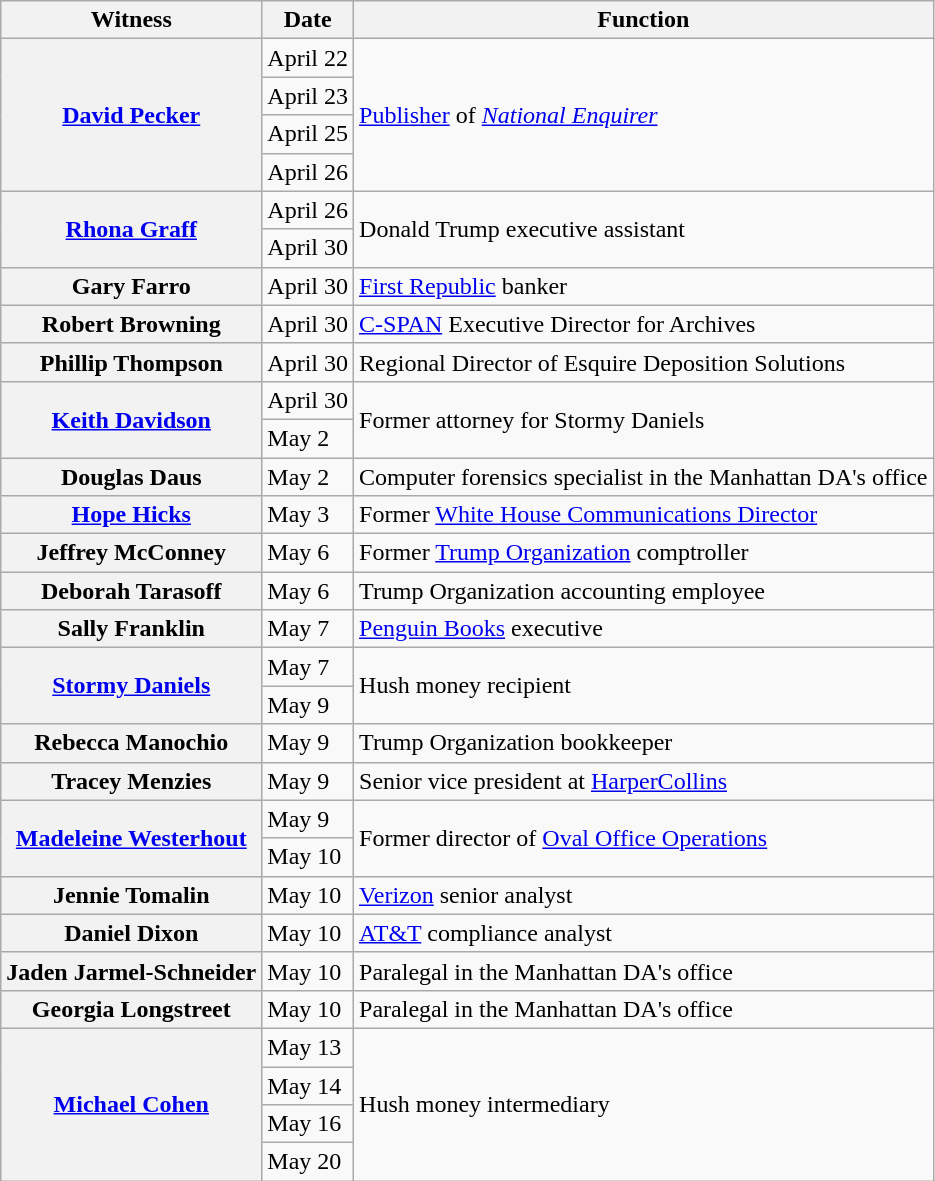<table class="wikitable plainrowheaders">
<tr>
<th scope="col">Witness</th>
<th scope="col">Date</th>
<th scope="col">Function</th>
</tr>
<tr>
<th rowspan="4" scope="row"><a href='#'>David Pecker</a></th>
<td>April 22</td>
<td rowspan="4"><a href='#'>Publisher</a> of <em><a href='#'>National Enquirer</a></em></td>
</tr>
<tr>
<td>April 23</td>
</tr>
<tr>
<td>April 25</td>
</tr>
<tr>
<td>April 26</td>
</tr>
<tr>
<th rowspan="2" scope="row"><a href='#'>Rhona Graff</a></th>
<td>April 26</td>
<td rowspan="2">Donald Trump executive assistant</td>
</tr>
<tr>
<td>April 30</td>
</tr>
<tr>
<th scope="row">Gary Farro</th>
<td>April 30</td>
<td><a href='#'>First Republic</a> banker</td>
</tr>
<tr>
<th scope="row">Robert Browning</th>
<td>April 30</td>
<td><a href='#'>C-SPAN</a> Executive Director for Archives</td>
</tr>
<tr>
<th scope="row">Phillip Thompson</th>
<td>April 30</td>
<td>Regional Director of Esquire Deposition Solutions</td>
</tr>
<tr>
<th rowspan="2" scope="row"><a href='#'>Keith Davidson</a></th>
<td>April 30</td>
<td rowspan="2">Former attorney for Stormy Daniels</td>
</tr>
<tr>
<td>May 2</td>
</tr>
<tr>
<th scope="row">Douglas Daus</th>
<td>May 2</td>
<td>Computer forensics specialist in the Manhattan DA's office</td>
</tr>
<tr>
<th scope="row"><a href='#'>Hope Hicks</a></th>
<td>May 3</td>
<td>Former <a href='#'>White House Communications Director</a></td>
</tr>
<tr>
<th scope="row">Jeffrey McConney</th>
<td>May 6</td>
<td>Former <a href='#'>Trump Organization</a> comptroller</td>
</tr>
<tr>
<th scope="row">Deborah Tarasoff</th>
<td>May 6</td>
<td>Trump Organization accounting employee</td>
</tr>
<tr>
<th scope="row">Sally Franklin</th>
<td>May 7</td>
<td><a href='#'>Penguin Books</a> executive</td>
</tr>
<tr>
<th rowspan="2" scope="row"><a href='#'>Stormy Daniels</a></th>
<td>May 7</td>
<td rowspan="2">Hush money recipient</td>
</tr>
<tr>
<td>May 9</td>
</tr>
<tr>
<th scope="row">Rebecca Manochio</th>
<td>May 9</td>
<td>Trump Organization bookkeeper</td>
</tr>
<tr>
<th scope="row">Tracey Menzies</th>
<td>May 9</td>
<td>Senior vice president at <a href='#'>HarperCollins</a></td>
</tr>
<tr>
<th rowspan="2" scope="row"><a href='#'>Madeleine Westerhout</a></th>
<td>May 9</td>
<td rowspan="2">Former director of <a href='#'>Oval Office Operations</a></td>
</tr>
<tr>
<td>May 10</td>
</tr>
<tr>
<th scope="row">Jennie Tomalin</th>
<td>May 10</td>
<td><a href='#'>Verizon</a> senior analyst</td>
</tr>
<tr>
<th scope="row">Daniel Dixon</th>
<td>May 10</td>
<td><a href='#'>AT&T</a> compliance analyst</td>
</tr>
<tr>
<th scope="row">Jaden Jarmel-Schneider</th>
<td>May 10</td>
<td>Paralegal in the Manhattan DA's office</td>
</tr>
<tr>
<th scope="row">Georgia Longstreet</th>
<td>May 10</td>
<td>Paralegal in the Manhattan DA's office</td>
</tr>
<tr>
<th rowspan="4" scope="row"><a href='#'>Michael Cohen</a></th>
<td>May 13</td>
<td rowspan="4">Hush money intermediary</td>
</tr>
<tr>
<td>May 14</td>
</tr>
<tr>
<td>May 16</td>
</tr>
<tr>
<td>May 20</td>
</tr>
</table>
